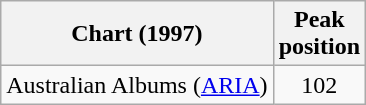<table class="wikitable sortable">
<tr>
<th>Chart (1997)</th>
<th>Peak<br>position</th>
</tr>
<tr>
<td>Australian Albums (<a href='#'>ARIA</a>)</td>
<td align="center">102</td>
</tr>
</table>
